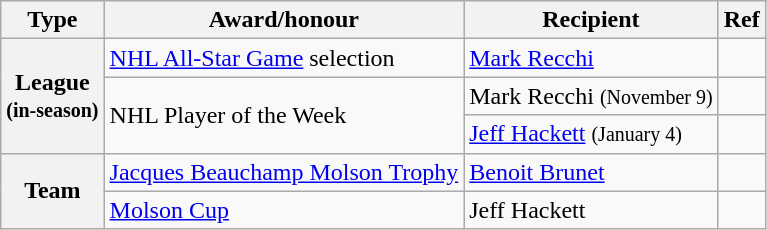<table class="wikitable">
<tr>
<th scope="col">Type</th>
<th scope="col">Award/honour</th>
<th scope="col">Recipient</th>
<th scope="col">Ref</th>
</tr>
<tr>
<th scope="row" rowspan="3">League<br><small>(in-season)</small></th>
<td><a href='#'>NHL All-Star Game</a> selection</td>
<td><a href='#'>Mark Recchi</a></td>
<td></td>
</tr>
<tr>
<td rowspan="2">NHL Player of the Week</td>
<td>Mark Recchi <small>(November 9)</small></td>
<td></td>
</tr>
<tr>
<td><a href='#'>Jeff Hackett</a> <small>(January 4)</small></td>
<td></td>
</tr>
<tr>
<th scope="row" rowspan="2">Team</th>
<td><a href='#'>Jacques Beauchamp Molson Trophy</a></td>
<td><a href='#'>Benoit Brunet</a></td>
<td></td>
</tr>
<tr>
<td><a href='#'>Molson Cup</a></td>
<td>Jeff Hackett</td>
<td></td>
</tr>
</table>
